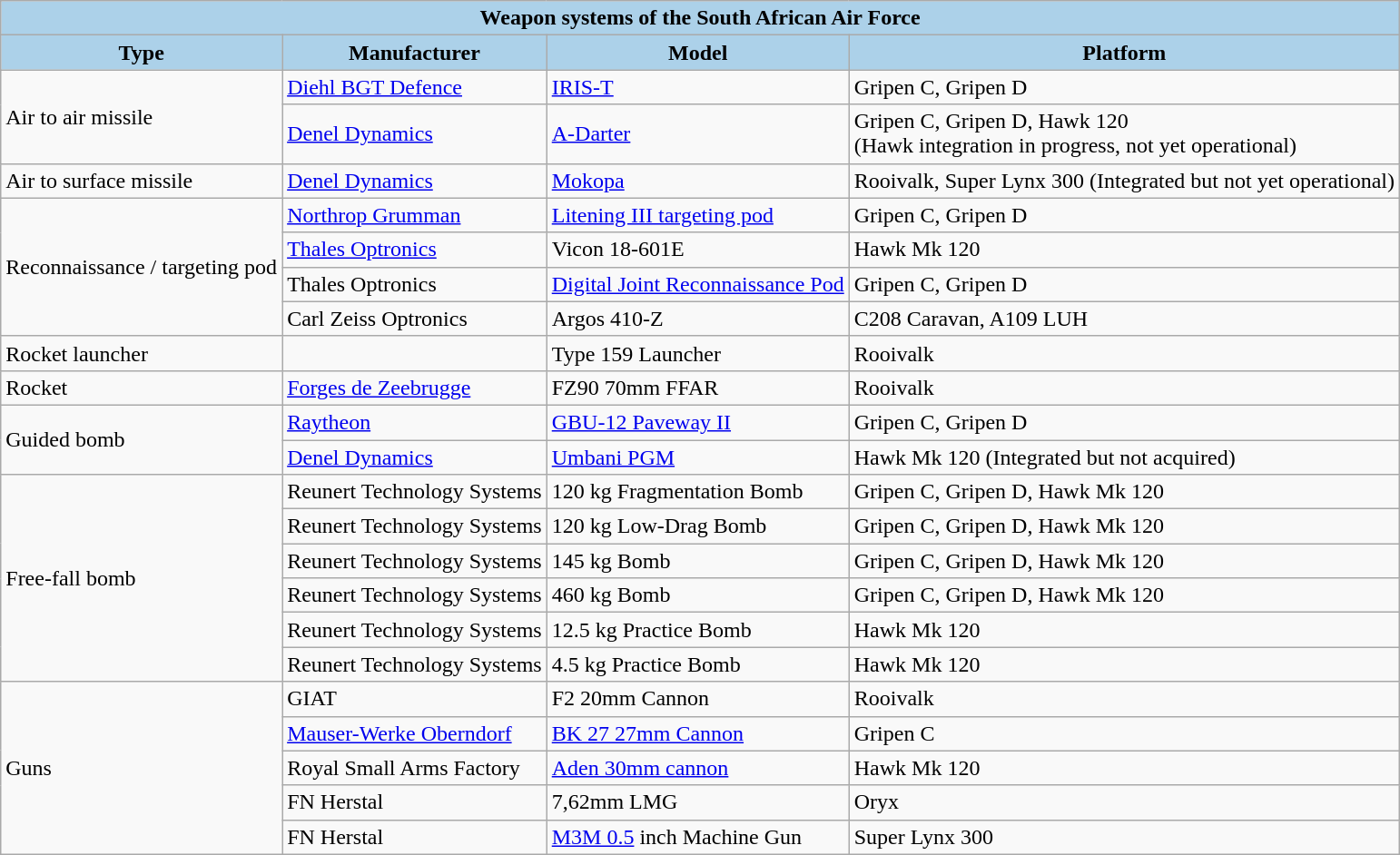<table class="wikitable">
<tr>
<td colspan="6" style="background:#acd1e9; text-align:center;"><strong>Weapon systems of the South African Air Force</strong></td>
</tr>
<tr style="text-align:center; background:#acd1e9;">
<td><strong>Type</strong></td>
<td style="background:#acd1e9; text-align:center;"><strong>Manufacturer</strong></td>
<td style="background:#acd1e9; text-align:center;"><strong>Model</strong></td>
<td style="background:#acd1e9; text-align:center;"><strong>Platform</strong></td>
</tr>
<tr>
<td Rowspan="2">Air to air missile</td>
<td><a href='#'>Diehl BGT Defence</a></td>
<td><a href='#'>IRIS-T</a></td>
<td>Gripen C, Gripen D</td>
</tr>
<tr>
<td><a href='#'>Denel Dynamics</a></td>
<td><a href='#'>A-Darter</a></td>
<td>Gripen C, Gripen D, Hawk 120<br>(Hawk integration in progress, not yet operational)</td>
</tr>
<tr>
<td>Air to surface missile</td>
<td><a href='#'>Denel Dynamics</a></td>
<td><a href='#'>Mokopa</a></td>
<td>Rooivalk, Super Lynx 300 (Integrated but not yet operational)</td>
</tr>
<tr>
<td rowspan="4">Reconnaissance / targeting pod</td>
<td><a href='#'>Northrop Grumman</a></td>
<td><a href='#'>Litening III targeting pod</a></td>
<td>Gripen C, Gripen D</td>
</tr>
<tr>
<td><a href='#'>Thales Optronics</a></td>
<td>Vicon 18-601E</td>
<td>Hawk Mk 120</td>
</tr>
<tr>
<td>Thales Optronics</td>
<td><a href='#'>Digital Joint Reconnaissance Pod</a></td>
<td>Gripen C, Gripen D</td>
</tr>
<tr>
<td>Carl Zeiss Optronics</td>
<td>Argos 410-Z</td>
<td>C208 Caravan, A109 LUH</td>
</tr>
<tr>
<td>Rocket launcher</td>
<td></td>
<td>Type 159 Launcher</td>
<td>Rooivalk</td>
</tr>
<tr>
<td>Rocket</td>
<td><a href='#'>Forges de Zeebrugge</a></td>
<td>FZ90 70mm FFAR</td>
<td>Rooivalk</td>
</tr>
<tr>
<td rowspan="2">Guided bomb</td>
<td><a href='#'>Raytheon</a></td>
<td><a href='#'>GBU-12 Paveway II</a></td>
<td>Gripen C, Gripen D</td>
</tr>
<tr>
<td><a href='#'>Denel Dynamics</a></td>
<td><a href='#'>Umbani PGM</a></td>
<td>Hawk Mk 120 (Integrated but not acquired)</td>
</tr>
<tr>
<td rowspan="6">Free-fall bomb</td>
<td>Reunert Technology Systems</td>
<td>120 kg Fragmentation Bomb</td>
<td>Gripen C, Gripen D, Hawk Mk 120</td>
</tr>
<tr>
<td>Reunert Technology Systems</td>
<td>120 kg Low-Drag Bomb</td>
<td>Gripen C, Gripen D, Hawk Mk 120</td>
</tr>
<tr>
<td>Reunert Technology Systems</td>
<td>145 kg Bomb</td>
<td>Gripen C, Gripen D, Hawk Mk 120</td>
</tr>
<tr>
<td>Reunert Technology Systems</td>
<td>460 kg Bomb</td>
<td>Gripen C, Gripen D, Hawk Mk 120</td>
</tr>
<tr>
<td>Reunert Technology Systems</td>
<td>12.5 kg Practice Bomb</td>
<td>Hawk Mk 120</td>
</tr>
<tr>
<td>Reunert Technology Systems</td>
<td>4.5 kg Practice Bomb</td>
<td>Hawk Mk 120</td>
</tr>
<tr>
<td rowspan="5">Guns</td>
<td>GIAT</td>
<td>F2 20mm Cannon</td>
<td>Rooivalk</td>
</tr>
<tr>
<td><a href='#'>Mauser-Werke Oberndorf</a></td>
<td><a href='#'>BK 27 27mm Cannon</a></td>
<td>Gripen C</td>
</tr>
<tr>
<td>Royal Small Arms Factory</td>
<td><a href='#'>Aden 30mm cannon</a></td>
<td>Hawk Mk 120</td>
</tr>
<tr>
<td>FN Herstal</td>
<td>7,62mm LMG</td>
<td>Oryx</td>
</tr>
<tr>
<td>FN Herstal</td>
<td><a href='#'>M3M 0.5</a> inch Machine Gun</td>
<td>Super Lynx 300</td>
</tr>
</table>
